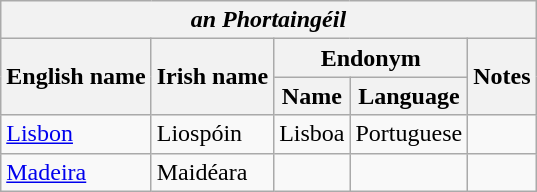<table class="wikitable sortable">
<tr>
<th colspan="5"> <em>an Phortaingéil</em></th>
</tr>
<tr>
<th rowspan="2">English name</th>
<th rowspan="2">Irish name</th>
<th colspan="2">Endonym</th>
<th rowspan="2">Notes</th>
</tr>
<tr>
<th>Name</th>
<th>Language</th>
</tr>
<tr>
<td><a href='#'>Lisbon</a></td>
<td>Liospóin</td>
<td>Lisboa</td>
<td>Portuguese</td>
<td></td>
</tr>
<tr>
<td><a href='#'>Madeira</a></td>
<td>Maidéara</td>
<td></td>
<td></td>
<td></td>
</tr>
</table>
